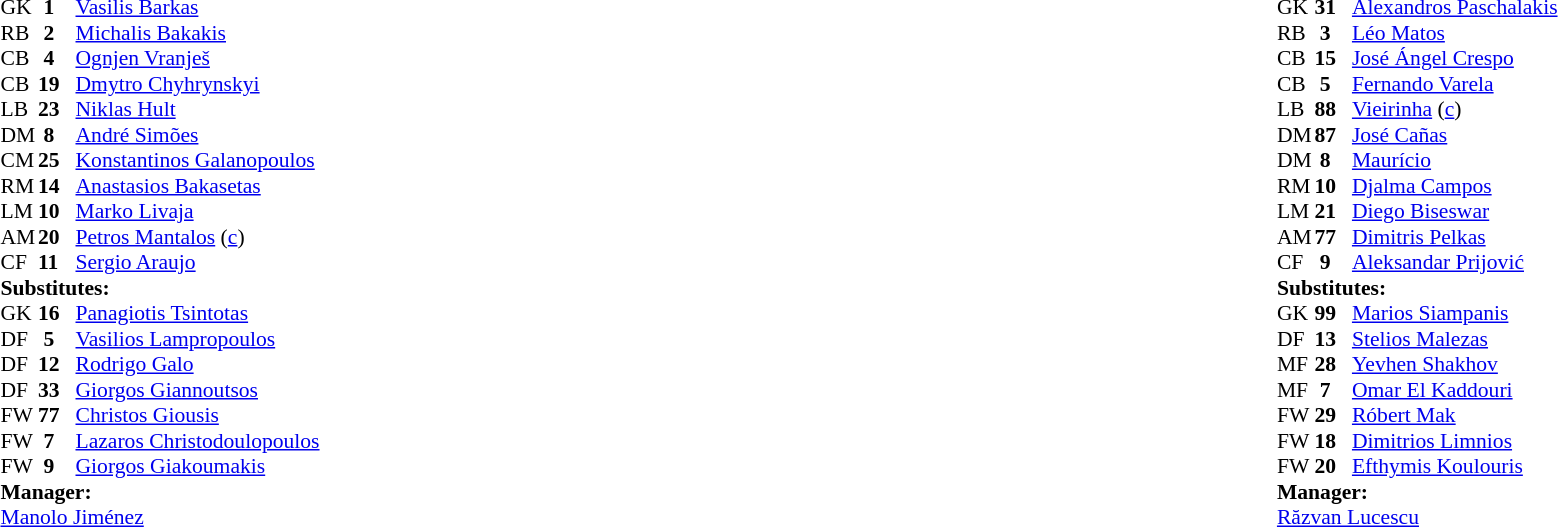<table width="100%">
<tr>
<td valign="top" width="50%"><br><table style="font-size: 90%" cellspacing="0" cellpadding="0">
<tr>
<th width="25"></th>
<th width="25"></th>
</tr>
<tr>
<td>GK</td>
<td><strong> 1</strong></td>
<td> <a href='#'>Vasilis Barkas</a></td>
</tr>
<tr>
<td>RB</td>
<td><strong> 2</strong></td>
<td> <a href='#'>Michalis Bakakis</a></td>
</tr>
<tr>
<td>CB</td>
<td><strong> 4</strong></td>
<td> <a href='#'>Ognjen Vranješ</a></td>
<td></td>
</tr>
<tr>
<td>CB</td>
<td><strong>19</strong></td>
<td> <a href='#'>Dmytro Chyhrynskyi</a></td>
</tr>
<tr>
<td>LB</td>
<td><strong>23</strong></td>
<td> <a href='#'>Niklas Hult</a></td>
<td></td>
<td></td>
</tr>
<tr>
<td>DM</td>
<td><strong> 8</strong></td>
<td> <a href='#'>André Simões</a></td>
</tr>
<tr>
<td>CM</td>
<td><strong>25</strong></td>
<td> <a href='#'>Konstantinos Galanopoulos</a></td>
<td></td>
</tr>
<tr>
<td>RM</td>
<td><strong>14</strong></td>
<td> <a href='#'>Anastasios Bakasetas</a></td>
<td></td>
<td></td>
</tr>
<tr>
<td>LM</td>
<td><strong>10</strong></td>
<td> <a href='#'>Marko Livaja</a></td>
<td></td>
</tr>
<tr>
<td>AM</td>
<td><strong>20</strong></td>
<td> <a href='#'>Petros Mantalos</a> (<a href='#'>c</a>)</td>
<td></td>
<td></td>
</tr>
<tr>
<td>CF</td>
<td><strong>11</strong></td>
<td> <a href='#'>Sergio Araujo</a></td>
</tr>
<tr>
<td colspan=4><strong>Substitutes:</strong></td>
</tr>
<tr>
<td>GK</td>
<td><strong>16</strong></td>
<td> <a href='#'>Panagiotis Tsintotas</a></td>
</tr>
<tr>
<td>DF</td>
<td><strong> 5</strong></td>
<td> <a href='#'>Vasilios Lampropoulos</a></td>
</tr>
<tr>
<td>DF</td>
<td><strong>12</strong></td>
<td> <a href='#'>Rodrigo Galo</a></td>
<td></td>
<td></td>
</tr>
<tr>
<td>DF</td>
<td><strong>33</strong></td>
<td> <a href='#'>Giorgos Giannoutsos</a></td>
</tr>
<tr>
<td>FW</td>
<td><strong>77</strong></td>
<td> <a href='#'>Christos Giousis</a></td>
</tr>
<tr>
<td>FW</td>
<td><strong> 7</strong></td>
<td> <a href='#'>Lazaros Christodoulopoulos</a></td>
<td></td>
<td></td>
</tr>
<tr>
<td>FW</td>
<td><strong> 9</strong></td>
<td> <a href='#'>Giorgos Giakoumakis</a></td>
<td></td>
<td></td>
</tr>
<tr>
<td colspan=4><strong>Manager:</strong></td>
</tr>
<tr>
<td colspan="4"> <a href='#'>Manolo Jiménez</a></td>
</tr>
</table>
</td>
<td valign="top" width="50%"><br><table style="font-size: 90%" cellspacing="0" cellpadding="0" align="center">
<tr>
<th width="25"></th>
<th width="25"></th>
</tr>
<tr>
<td>GK</td>
<td><strong>31</strong></td>
<td> <a href='#'>Alexandros Paschalakis</a></td>
</tr>
<tr>
<td>RB</td>
<td><strong> 3</strong></td>
<td> <a href='#'>Léo Matos</a></td>
<td></td>
</tr>
<tr>
<td>CB</td>
<td><strong>15</strong></td>
<td> <a href='#'>José Ángel Crespo</a></td>
<td></td>
</tr>
<tr>
<td>CB</td>
<td><strong> 5</strong></td>
<td> <a href='#'>Fernando Varela</a></td>
<td></td>
</tr>
<tr>
<td>LB</td>
<td><strong>88</strong></td>
<td> <a href='#'>Vieirinha</a> (<a href='#'>c</a>)</td>
<td></td>
<td></td>
</tr>
<tr>
<td>DM</td>
<td><strong>87</strong></td>
<td> <a href='#'>José Cañas</a></td>
</tr>
<tr>
<td>DM</td>
<td><strong> 8</strong></td>
<td> <a href='#'>Maurício</a></td>
<td></td>
</tr>
<tr>
<td>RM</td>
<td><strong>10</strong></td>
<td> <a href='#'>Djalma Campos</a></td>
<td></td>
<td></td>
</tr>
<tr>
<td>LM</td>
<td><strong>21</strong></td>
<td> <a href='#'>Diego Biseswar</a></td>
<td></td>
<td></td>
</tr>
<tr>
<td>AM</td>
<td><strong>77</strong></td>
<td> <a href='#'>Dimitris Pelkas</a></td>
<td></td>
</tr>
<tr>
<td>CF</td>
<td><strong> 9</strong></td>
<td> <a href='#'>Aleksandar Prijović</a></td>
</tr>
<tr>
<td colspan=4><strong>Substitutes:</strong></td>
</tr>
<tr>
<td>GK</td>
<td><strong>99</strong></td>
<td> <a href='#'>Marios Siampanis</a></td>
</tr>
<tr>
<td>DF</td>
<td><strong>13</strong></td>
<td> <a href='#'>Stelios Malezas</a></td>
<td></td>
<td></td>
</tr>
<tr>
<td>MF</td>
<td><strong>28</strong></td>
<td> <a href='#'>Yevhen Shakhov</a></td>
<td></td>
<td></td>
</tr>
<tr>
<td>MF</td>
<td><strong> 7</strong></td>
<td> <a href='#'>Omar El Kaddouri</a></td>
</tr>
<tr>
<td>FW</td>
<td><strong>29</strong></td>
<td> <a href='#'>Róbert Mak</a></td>
<td></td>
<td></td>
</tr>
<tr>
<td>FW</td>
<td><strong>18</strong></td>
<td> <a href='#'>Dimitrios Limnios</a></td>
</tr>
<tr>
<td>FW</td>
<td><strong>20</strong></td>
<td> <a href='#'>Efthymis Koulouris</a></td>
</tr>
<tr>
<td colspan=4><strong>Manager:</strong></td>
</tr>
<tr>
<td colspan="4"> <a href='#'>Răzvan Lucescu</a></td>
</tr>
</table>
</td>
</tr>
</table>
